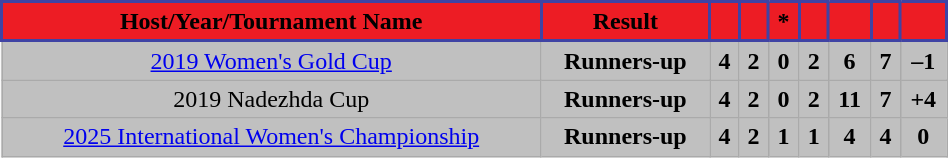<table class="wikitable" style="text-align: center; width:50%;">
<tr>
<th style="background:#ED1C24;border: 2px solid #3F43A4;"><span>Host/Year/Tournament Name</span></th>
<th style="background:#ED1C24;border: 2px solid #3F43A4;"><span>Result</span></th>
<th style="background:#ED1C24;border: 2px solid #3F43A4;"><span></span></th>
<th style="background:#ED1C24;border: 2px solid #3F43A4;"><span></span></th>
<th style="background:#ED1C24;border: 2px solid #3F43A4;"><span>*</span></th>
<th style="background:#ED1C24;border: 2px solid #3F43A4;"><span></span></th>
<th style="background:#ED1C24;border: 2px solid #3F43A4;"><span></span></th>
<th style="background:#ED1C24;border: 2px solid #3F43A4;"><span></span></th>
<th style="background:#ED1C24;border: 2px solid #3F43A4;"><span></span></th>
</tr>
<tr bgcolor="silver">
<td> <a href='#'>2019 Women's Gold Cup</a></td>
<td><strong>Runners-up</strong></td>
<td><strong>4</strong></td>
<td><strong>2</strong></td>
<td><strong>0</strong></td>
<td><strong>2</strong></td>
<td><strong>6</strong></td>
<td><strong>7</strong></td>
<td><strong>–1</strong></td>
</tr>
<tr bgcolor="silver">
<td> 2019 Nadezhda Cup</td>
<td><strong>Runners-up</strong></td>
<td><strong>4</strong></td>
<td><strong>2</strong></td>
<td><strong>0</strong></td>
<td><strong>2</strong></td>
<td><strong>11</strong></td>
<td><strong>7</strong></td>
<td><strong>+4</strong></td>
</tr>
<tr bgcolor="silver">
<td> <a href='#'>2025 International Women's Championship</a></td>
<td><strong>Runners-up</strong></td>
<td><strong>4</strong></td>
<td><strong>2</strong></td>
<td><strong>1</strong></td>
<td><strong>1</strong></td>
<td><strong>4</strong></td>
<td><strong>4</strong></td>
<td><strong>0</strong></td>
</tr>
</table>
